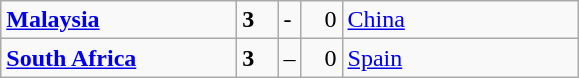<table class="wikitable">
<tr>
<td width=150> <strong><a href='#'>Malaysia</a></strong></td>
<td style="width:20px; text-align:left;"><strong>3</strong></td>
<td>-</td>
<td style="width:20px; text-align:right;">0</td>
<td width=150> <a href='#'>China</a></td>
</tr>
<tr>
<td> <strong><a href='#'>South Africa</a></strong></td>
<td style="text-align:left;"><strong>3</strong></td>
<td>–</td>
<td style="text-align:right;">0</td>
<td> <a href='#'>Spain</a></td>
</tr>
</table>
